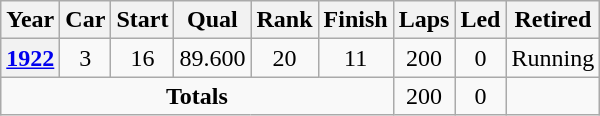<table class="wikitable" style="text-align:center">
<tr>
<th>Year</th>
<th>Car</th>
<th>Start</th>
<th>Qual</th>
<th>Rank</th>
<th>Finish</th>
<th>Laps</th>
<th>Led</th>
<th>Retired</th>
</tr>
<tr>
<th><a href='#'>1922</a></th>
<td>3</td>
<td>16</td>
<td>89.600</td>
<td>20</td>
<td>11</td>
<td>200</td>
<td>0</td>
<td>Running</td>
</tr>
<tr>
<td colspan=6><strong>Totals</strong></td>
<td>200</td>
<td>0</td>
<td></td>
</tr>
</table>
